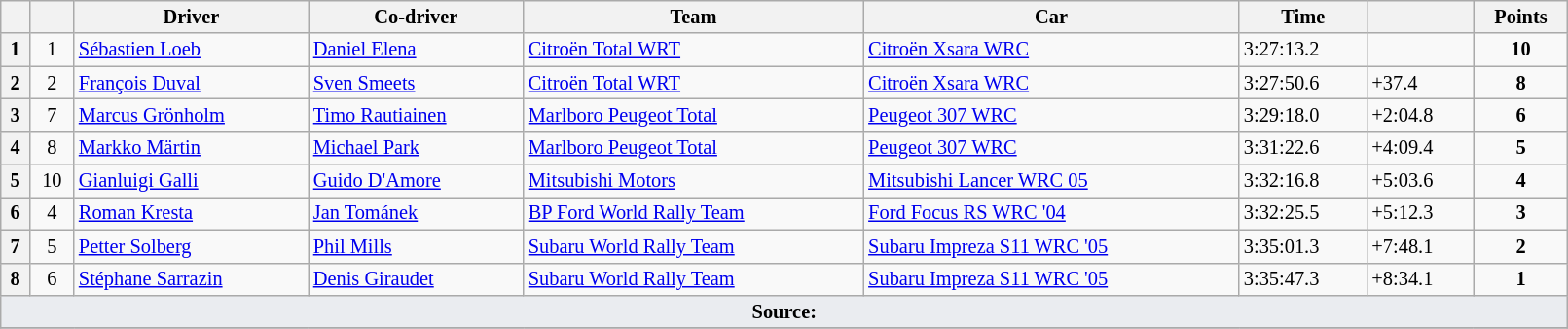<table class="wikitable" width=85% style="font-size: 85%;">
<tr>
<th></th>
<th></th>
<th>Driver</th>
<th>Co-driver</th>
<th>Team</th>
<th>Car</th>
<th>Time</th>
<th></th>
<th>Points</th>
</tr>
<tr>
<th>1</th>
<td align="center">1</td>
<td> <a href='#'>Sébastien Loeb</a></td>
<td> <a href='#'>Daniel Elena</a></td>
<td> <a href='#'>Citroën Total WRT</a></td>
<td><a href='#'>Citroën Xsara WRC</a></td>
<td>3:27:13.2</td>
<td></td>
<td align="center"><strong>10</strong></td>
</tr>
<tr>
<th>2</th>
<td align="center">2</td>
<td> <a href='#'>François Duval</a></td>
<td> <a href='#'>Sven Smeets</a></td>
<td> <a href='#'>Citroën Total WRT</a></td>
<td><a href='#'>Citroën Xsara WRC</a></td>
<td>3:27:50.6</td>
<td>+37.4</td>
<td align="center"><strong>8</strong></td>
</tr>
<tr>
<th>3</th>
<td align="center">7</td>
<td> <a href='#'>Marcus Grönholm</a></td>
<td> <a href='#'>Timo Rautiainen</a></td>
<td> <a href='#'>Marlboro Peugeot Total</a></td>
<td><a href='#'>Peugeot 307 WRC</a></td>
<td>3:29:18.0</td>
<td>+2:04.8</td>
<td align="center"><strong>6</strong></td>
</tr>
<tr>
<th>4</th>
<td align="center">8</td>
<td> <a href='#'>Markko Märtin</a></td>
<td> <a href='#'>Michael Park</a></td>
<td> <a href='#'>Marlboro Peugeot Total</a></td>
<td><a href='#'>Peugeot 307 WRC</a></td>
<td>3:31:22.6</td>
<td>+4:09.4</td>
<td align="center"><strong>5</strong></td>
</tr>
<tr>
<th>5</th>
<td align="center">10</td>
<td> <a href='#'>Gianluigi Galli</a></td>
<td> <a href='#'>Guido D'Amore</a></td>
<td> <a href='#'>Mitsubishi Motors</a></td>
<td><a href='#'>Mitsubishi Lancer WRC 05</a></td>
<td>3:32:16.8</td>
<td>+5:03.6</td>
<td align="center"><strong>4</strong></td>
</tr>
<tr>
<th>6</th>
<td align="center">4</td>
<td> <a href='#'>Roman Kresta</a></td>
<td> <a href='#'>Jan Tománek</a></td>
<td> <a href='#'>BP Ford World Rally Team</a></td>
<td><a href='#'>Ford Focus RS WRC '04</a></td>
<td>3:32:25.5</td>
<td>+5:12.3</td>
<td align="center"><strong>3</strong></td>
</tr>
<tr>
<th>7</th>
<td align="center">5</td>
<td> <a href='#'>Petter Solberg</a></td>
<td> <a href='#'>Phil Mills</a></td>
<td> <a href='#'>Subaru World Rally Team</a></td>
<td><a href='#'>Subaru Impreza S11 WRC '05</a></td>
<td>3:35:01.3</td>
<td>+7:48.1</td>
<td align="center"><strong>2</strong></td>
</tr>
<tr>
<th>8</th>
<td align="center">6</td>
<td> <a href='#'>Stéphane Sarrazin</a></td>
<td> <a href='#'>Denis Giraudet</a></td>
<td> <a href='#'>Subaru World Rally Team</a></td>
<td><a href='#'>Subaru Impreza S11 WRC '05</a></td>
<td>3:35:47.3</td>
<td>+8:34.1</td>
<td align="center"><strong>1</strong></td>
</tr>
<tr>
<td style="background-color:#EAECF0; text-align:center" colspan="9"><strong>Source:</strong></td>
</tr>
<tr>
</tr>
</table>
